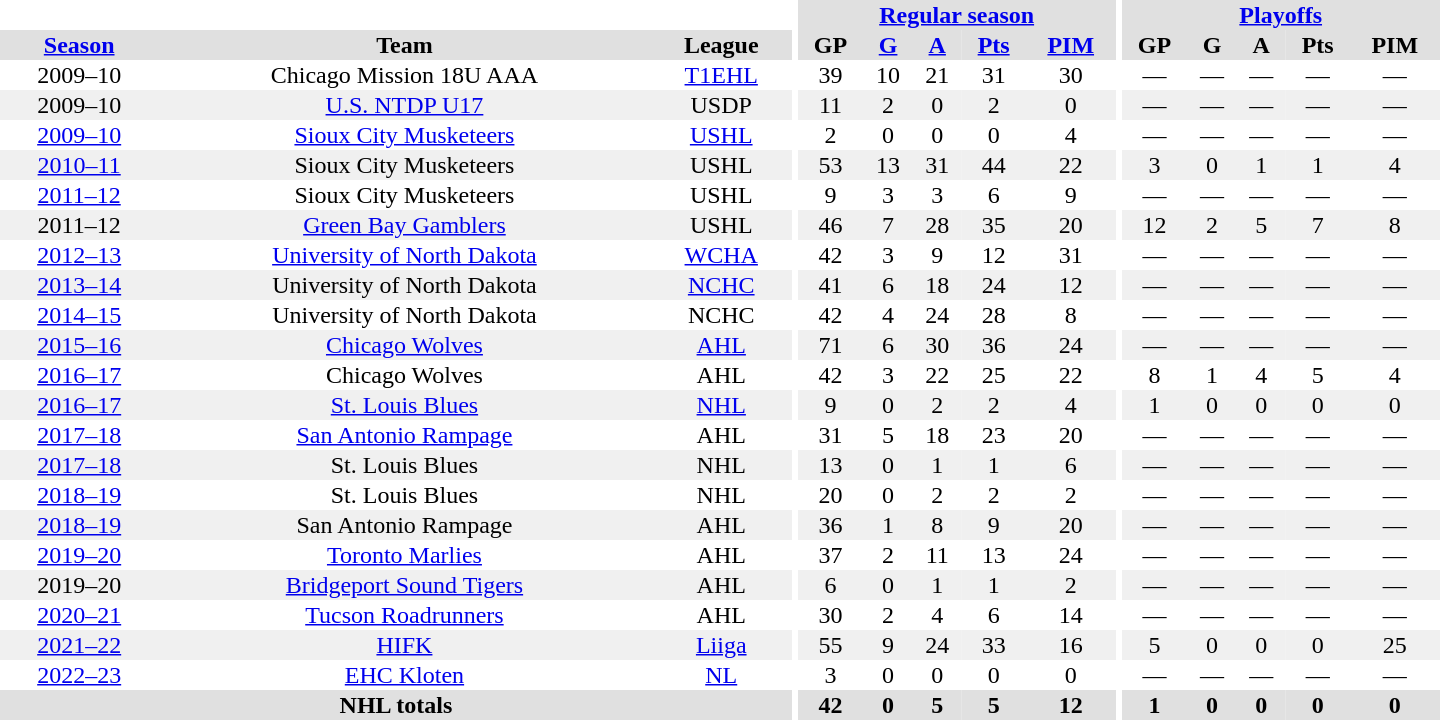<table border="0" cellpadding="1" cellspacing="0" style="text-align:center; width:60em">
<tr bgcolor="#e0e0e0">
<th colspan="3" bgcolor="#ffffff"></th>
<th rowspan="99" bgcolor="#ffffff"></th>
<th colspan="5"><a href='#'>Regular season</a></th>
<th rowspan="99" bgcolor="#ffffff"></th>
<th colspan="5"><a href='#'>Playoffs</a></th>
</tr>
<tr bgcolor="#e0e0e0">
<th><a href='#'>Season</a></th>
<th>Team</th>
<th>League</th>
<th>GP</th>
<th><a href='#'>G</a></th>
<th><a href='#'>A</a></th>
<th><a href='#'>Pts</a></th>
<th><a href='#'>PIM</a></th>
<th>GP</th>
<th>G</th>
<th>A</th>
<th>Pts</th>
<th>PIM</th>
</tr>
<tr>
<td>2009–10</td>
<td>Chicago Mission 18U AAA</td>
<td><a href='#'>T1EHL</a></td>
<td>39</td>
<td>10</td>
<td>21</td>
<td>31</td>
<td>30</td>
<td>—</td>
<td>—</td>
<td>—</td>
<td>—</td>
<td>—</td>
</tr>
<tr bgcolor="#f0f0f0">
<td>2009–10</td>
<td><a href='#'>U.S. NTDP U17</a></td>
<td>USDP</td>
<td>11</td>
<td>2</td>
<td>0</td>
<td>2</td>
<td>0</td>
<td>—</td>
<td>—</td>
<td>—</td>
<td>—</td>
<td>—</td>
</tr>
<tr>
<td><a href='#'>2009–10</a></td>
<td><a href='#'>Sioux City Musketeers</a></td>
<td><a href='#'>USHL</a></td>
<td>2</td>
<td>0</td>
<td>0</td>
<td>0</td>
<td>4</td>
<td>—</td>
<td>—</td>
<td>—</td>
<td>—</td>
<td>—</td>
</tr>
<tr bgcolor="#f0f0f0">
<td><a href='#'>2010–11</a></td>
<td>Sioux City Musketeers</td>
<td>USHL</td>
<td>53</td>
<td>13</td>
<td>31</td>
<td>44</td>
<td>22</td>
<td>3</td>
<td>0</td>
<td>1</td>
<td>1</td>
<td>4</td>
</tr>
<tr>
<td><a href='#'>2011–12</a></td>
<td>Sioux City Musketeers</td>
<td>USHL</td>
<td>9</td>
<td>3</td>
<td>3</td>
<td>6</td>
<td>9</td>
<td>—</td>
<td>—</td>
<td>—</td>
<td>—</td>
<td>—</td>
</tr>
<tr bgcolor="#f0f0f0">
<td>2011–12</td>
<td><a href='#'>Green Bay Gamblers</a></td>
<td>USHL</td>
<td>46</td>
<td>7</td>
<td>28</td>
<td>35</td>
<td>20</td>
<td>12</td>
<td>2</td>
<td>5</td>
<td>7</td>
<td>8</td>
</tr>
<tr>
<td><a href='#'>2012–13</a></td>
<td><a href='#'>University of North Dakota</a></td>
<td><a href='#'>WCHA</a></td>
<td>42</td>
<td>3</td>
<td>9</td>
<td>12</td>
<td>31</td>
<td>—</td>
<td>—</td>
<td>—</td>
<td>—</td>
<td>—</td>
</tr>
<tr bgcolor="#f0f0f0">
<td><a href='#'>2013–14</a></td>
<td>University of North Dakota</td>
<td><a href='#'>NCHC</a></td>
<td>41</td>
<td>6</td>
<td>18</td>
<td>24</td>
<td>12</td>
<td>—</td>
<td>—</td>
<td>—</td>
<td>—</td>
<td>—</td>
</tr>
<tr>
<td><a href='#'>2014–15</a></td>
<td>University of North Dakota</td>
<td>NCHC</td>
<td>42</td>
<td>4</td>
<td>24</td>
<td>28</td>
<td>8</td>
<td>—</td>
<td>—</td>
<td>—</td>
<td>—</td>
<td>—</td>
</tr>
<tr bgcolor="#f0f0f0">
<td><a href='#'>2015–16</a></td>
<td><a href='#'>Chicago Wolves</a></td>
<td><a href='#'>AHL</a></td>
<td>71</td>
<td>6</td>
<td>30</td>
<td>36</td>
<td>24</td>
<td>—</td>
<td>—</td>
<td>—</td>
<td>—</td>
<td>—</td>
</tr>
<tr>
<td><a href='#'>2016–17</a></td>
<td>Chicago Wolves</td>
<td>AHL</td>
<td>42</td>
<td>3</td>
<td>22</td>
<td>25</td>
<td>22</td>
<td>8</td>
<td>1</td>
<td>4</td>
<td>5</td>
<td>4</td>
</tr>
<tr bgcolor="#f0f0f0">
<td><a href='#'>2016–17</a></td>
<td><a href='#'>St. Louis Blues</a></td>
<td><a href='#'>NHL</a></td>
<td>9</td>
<td>0</td>
<td>2</td>
<td>2</td>
<td>4</td>
<td>1</td>
<td>0</td>
<td>0</td>
<td>0</td>
<td>0</td>
</tr>
<tr>
<td><a href='#'>2017–18</a></td>
<td><a href='#'>San Antonio Rampage</a></td>
<td>AHL</td>
<td>31</td>
<td>5</td>
<td>18</td>
<td>23</td>
<td>20</td>
<td>—</td>
<td>—</td>
<td>—</td>
<td>—</td>
<td>—</td>
</tr>
<tr bgcolor="#f0f0f0">
<td><a href='#'>2017–18</a></td>
<td>St. Louis Blues</td>
<td>NHL</td>
<td>13</td>
<td>0</td>
<td>1</td>
<td>1</td>
<td>6</td>
<td>—</td>
<td>—</td>
<td>—</td>
<td>—</td>
<td>—</td>
</tr>
<tr>
<td><a href='#'>2018–19</a></td>
<td>St. Louis Blues</td>
<td>NHL</td>
<td>20</td>
<td>0</td>
<td>2</td>
<td>2</td>
<td>2</td>
<td>—</td>
<td>—</td>
<td>—</td>
<td>—</td>
<td>—</td>
</tr>
<tr bgcolor="#f0f0f0">
<td><a href='#'>2018–19</a></td>
<td>San Antonio Rampage</td>
<td>AHL</td>
<td>36</td>
<td>1</td>
<td>8</td>
<td>9</td>
<td>20</td>
<td>—</td>
<td>—</td>
<td>—</td>
<td>—</td>
<td>—</td>
</tr>
<tr>
<td><a href='#'>2019–20</a></td>
<td><a href='#'>Toronto Marlies</a></td>
<td>AHL</td>
<td>37</td>
<td>2</td>
<td>11</td>
<td>13</td>
<td>24</td>
<td>—</td>
<td>—</td>
<td>—</td>
<td>—</td>
<td>—</td>
</tr>
<tr bgcolor="#f0f0f0">
<td>2019–20</td>
<td><a href='#'>Bridgeport Sound Tigers</a></td>
<td>AHL</td>
<td>6</td>
<td>0</td>
<td>1</td>
<td>1</td>
<td>2</td>
<td>—</td>
<td>—</td>
<td>—</td>
<td>—</td>
<td>—</td>
</tr>
<tr>
<td><a href='#'>2020–21</a></td>
<td><a href='#'>Tucson Roadrunners</a></td>
<td>AHL</td>
<td>30</td>
<td>2</td>
<td>4</td>
<td>6</td>
<td>14</td>
<td>—</td>
<td>—</td>
<td>—</td>
<td>—</td>
<td>—</td>
</tr>
<tr bgcolor="#f0f0f0">
<td><a href='#'>2021–22</a></td>
<td><a href='#'>HIFK</a></td>
<td><a href='#'>Liiga</a></td>
<td>55</td>
<td>9</td>
<td>24</td>
<td>33</td>
<td>16</td>
<td>5</td>
<td>0</td>
<td>0</td>
<td>0</td>
<td>25</td>
</tr>
<tr>
<td><a href='#'>2022–23</a></td>
<td><a href='#'>EHC Kloten</a></td>
<td><a href='#'>NL</a></td>
<td>3</td>
<td>0</td>
<td>0</td>
<td>0</td>
<td>0</td>
<td>—</td>
<td>—</td>
<td>—</td>
<td>—</td>
<td>—</td>
</tr>
<tr bgcolor="#e0e0e0">
<th colspan="3">NHL totals</th>
<th>42</th>
<th>0</th>
<th>5</th>
<th>5</th>
<th>12</th>
<th>1</th>
<th>0</th>
<th>0</th>
<th>0</th>
<th>0</th>
</tr>
</table>
